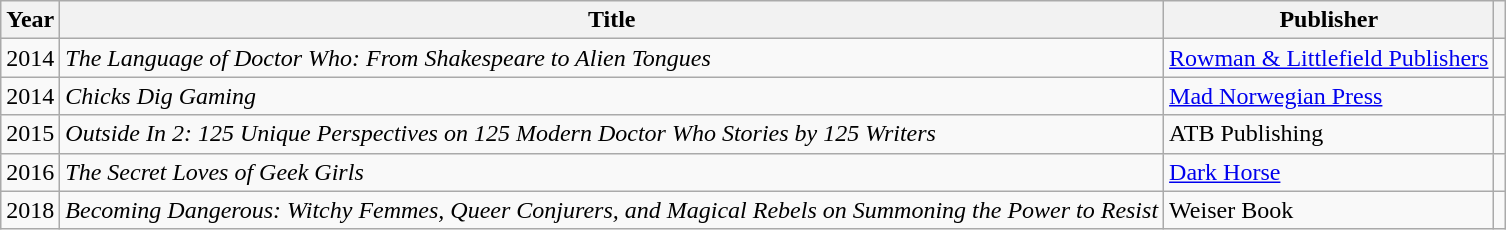<table class="wikitable sortable" style="text-align:left;">
<tr>
<th style=width:2em text-align:center;>Year</th>
<th>Title</th>
<th>Publisher</th>
<th class="unsortable"></th>
</tr>
<tr>
<td style="text-align:center;">2014</td>
<td><em>The Language of Doctor Who: From Shakespeare to Alien Tongues</em></td>
<td><a href='#'>Rowman & Littlefield Publishers</a></td>
<td style="text-align:center;"></td>
</tr>
<tr>
<td style="text-align:center;">2014</td>
<td><em>Chicks Dig Gaming</em></td>
<td><a href='#'>Mad Norwegian Press</a></td>
<td style="text-align:center;"></td>
</tr>
<tr>
<td style="text-align:center;">2015</td>
<td><em>Outside In 2: 125 Unique Perspectives on 125 Modern Doctor Who Stories by 125 Writers</em></td>
<td>ATB Publishing</td>
<td style="text-align:center;"></td>
</tr>
<tr>
<td style="text-align:center;">2016</td>
<td><em>The Secret Loves of Geek Girls</em></td>
<td><a href='#'>Dark Horse</a></td>
<td style="text-align:center;"></td>
</tr>
<tr>
<td style="text-align:center;">2018</td>
<td><em>Becoming Dangerous: Witchy Femmes, Queer Conjurers, and Magical Rebels on Summoning the Power to Resist</em></td>
<td>Weiser Book</td>
<td style="text-align:center;"></td>
</tr>
</table>
